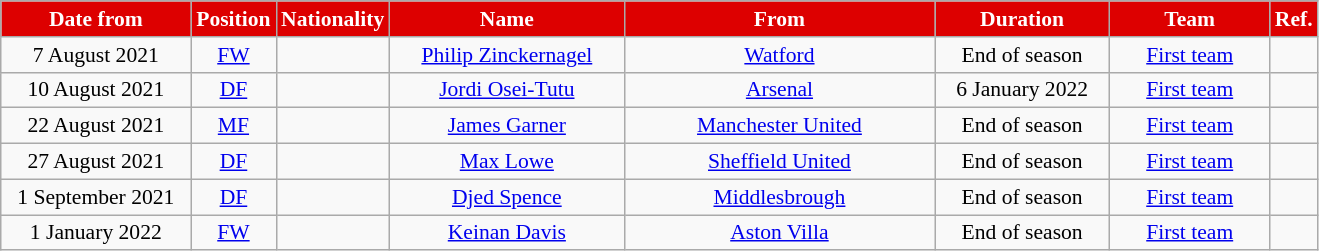<table class="wikitable"  style="text-align:center; font-size:90%; ">
<tr>
<th style="background:#DD0000; color:#FFFFFF; width:120px;">Date from</th>
<th style="background:#DD0000; color:#FFFFFF; width:50px;">Position</th>
<th style="background:#DD0000; color:#FFFFFF; width:50px;">Nationality</th>
<th style="background:#DD0000; color:#FFFFFF; width:150px;">Name</th>
<th style="background:#DD0000; color:#FFFFFF; width:200px;">From</th>
<th style="background:#DD0000; color:#FFFFFF; width:110px;">Duration</th>
<th style="background:#DD0000; color:#FFFFFF; width:100px;">Team</th>
<th style="background:#DD0000; color:#FFFFFF; width:25px;">Ref.</th>
</tr>
<tr>
<td>7 August 2021</td>
<td><a href='#'>FW</a></td>
<td></td>
<td><a href='#'>Philip Zinckernagel</a></td>
<td> <a href='#'>Watford</a></td>
<td>End of season</td>
<td><a href='#'>First team</a></td>
<td></td>
</tr>
<tr>
<td>10 August 2021</td>
<td><a href='#'>DF</a></td>
<td></td>
<td><a href='#'>Jordi Osei-Tutu</a></td>
<td> <a href='#'>Arsenal</a></td>
<td>6 January 2022</td>
<td><a href='#'>First team</a></td>
<td></td>
</tr>
<tr>
<td>22 August 2021</td>
<td><a href='#'>MF</a></td>
<td></td>
<td><a href='#'>James Garner</a></td>
<td> <a href='#'>Manchester United</a></td>
<td>End of season</td>
<td><a href='#'>First team</a></td>
<td></td>
</tr>
<tr>
<td>27 August 2021</td>
<td><a href='#'>DF</a></td>
<td></td>
<td><a href='#'>Max Lowe</a></td>
<td> <a href='#'>Sheffield United</a></td>
<td>End of season</td>
<td><a href='#'>First team</a></td>
<td></td>
</tr>
<tr>
<td>1 September 2021</td>
<td><a href='#'>DF</a></td>
<td></td>
<td><a href='#'>Djed Spence</a></td>
<td> <a href='#'>Middlesbrough</a></td>
<td>End of season</td>
<td><a href='#'>First team</a></td>
<td></td>
</tr>
<tr>
<td>1 January 2022</td>
<td><a href='#'>FW</a></td>
<td></td>
<td><a href='#'>Keinan Davis</a></td>
<td> <a href='#'>Aston Villa</a></td>
<td>End of season</td>
<td><a href='#'>First team</a></td>
<td></td>
</tr>
</table>
